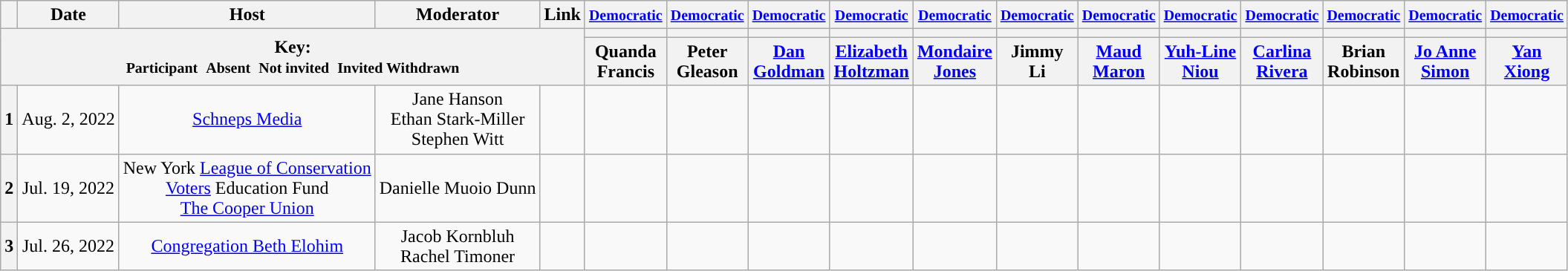<table class="wikitable" style="text-align:center;">
<tr>
<th scope="col"></th>
<th scope="col">Date</th>
<th scope="col">Host</th>
<th scope="col">Moderator</th>
<th scope="col">Link</th>
<th scope="col"><small><a href='#'>Democratic</a></small></th>
<th scope="col"><small><a href='#'>Democratic</a></small></th>
<th scope="col"><small><a href='#'>Democratic</a></small></th>
<th scope="col"><small><a href='#'>Democratic</a></small></th>
<th scope="col"><small><a href='#'>Democratic</a></small></th>
<th scope="col"><small><a href='#'>Democratic</a></small></th>
<th scope="col"><small><a href='#'>Democratic</a></small></th>
<th scope="col"><small><a href='#'>Democratic</a></small></th>
<th scope="col"><small><a href='#'>Democratic</a></small></th>
<th scope="col"><small><a href='#'>Democratic</a></small></th>
<th scope="col"><small><a href='#'>Democratic</a></small></th>
<th scope="col"><small><a href='#'>Democratic</a></small></th>
</tr>
<tr>
<th colspan="5" rowspan="2">Key:<br> <small>Participant </small>  <small>Absent </small>  <small>Not invited </small>  <small>Invited  Withdrawn</small></th>
<th scope="col" style="background:"></th>
<th scope="col" style="background:"></th>
<th scope="col" style="background:"></th>
<th scope="col" style="background:"></th>
<th scope="col" style="background:"></th>
<th scope="col" style="background:"></th>
<th scope="col" style="background:"></th>
<th scope="col" style="background:"></th>
<th scope="col" style="background:"></th>
<th scope="col" style="background:"></th>
<th scope="col" style="background:"></th>
<th scope="col" style="background:"></th>
</tr>
<tr>
<th scope="col">Quanda Francis</th>
<th scope="col">Peter Gleason</th>
<th scope="col"><a href='#'>Dan Goldman</a></th>
<th scope="col"><a href='#'>Elizabeth Holtzman</a></th>
<th scope="col"><a href='#'>Mondaire Jones</a></th>
<th scope="col">Jimmy Li</th>
<th scope="col"><a href='#'>Maud Maron</a></th>
<th scope="col"><a href='#'>Yuh-Line Niou</a></th>
<th scope="col"><a href='#'>Carlina Rivera</a></th>
<th scope="col">Brian Robinson</th>
<th scope="col"><a href='#'>Jo Anne Simon</a></th>
<th scope="col"><a href='#'>Yan Xiong</a></th>
</tr>
<tr>
<th>1</th>
<td style="white-space:nowrap;">Aug. 2, 2022</td>
<td style="white-space:nowrap;"><a href='#'>Schneps Media</a></td>
<td style="white-space:nowrap;">Jane Hanson<br>Ethan Stark-Miller<br>Stephen Witt</td>
<td style="white-space:nowrap;"></td>
<td></td>
<td></td>
<td></td>
<td></td>
<td></td>
<td></td>
<td></td>
<td></td>
<td></td>
<td></td>
<td></td>
<td></td>
</tr>
<tr>
<th>2</th>
<td style="white-space:nowrap;">Jul. 19, 2022</td>
<td style="white-space:nowrap;">New York <a href='#'>League of Conservation</a><br><a href='#'>Voters</a> Education Fund<br><a href='#'>The Cooper Union</a></td>
<td style="white-space:nowrap;">Danielle Muoio Dunn</td>
<td style="white-space:nowrap;"></td>
<td></td>
<td></td>
<td></td>
<td></td>
<td></td>
<td></td>
<td></td>
<td></td>
<td></td>
<td></td>
<td></td>
<td></td>
</tr>
<tr>
<th>3</th>
<td style="white-space:nowrap;">Jul. 26, 2022</td>
<td style="white-space:nowrap;"><a href='#'>Congregation Beth Elohim</a></td>
<td style="white-space:nowrap;">Jacob Kornbluh<br>Rachel Timoner</td>
<td style="white-space:nowrap;"></td>
<td></td>
<td></td>
<td></td>
<td></td>
<td></td>
<td></td>
<td></td>
<td></td>
<td></td>
<td></td>
<td></td>
<td></td>
</tr>
</table>
